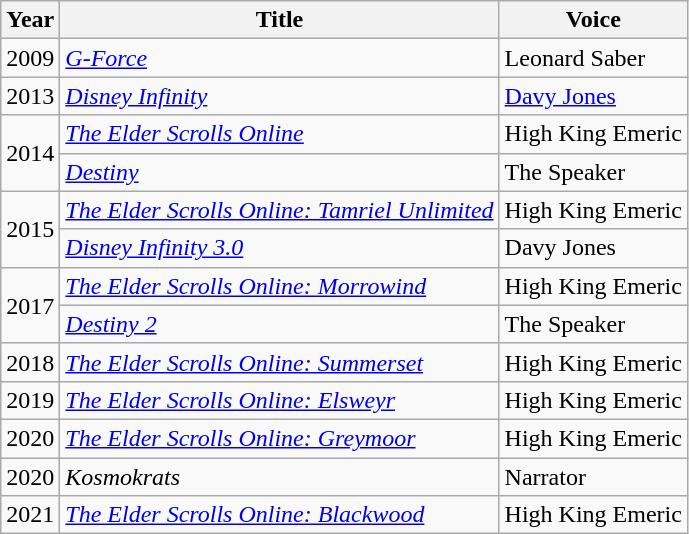<table class="wikitable sortable">
<tr>
<th>Year</th>
<th>Title</th>
<th>Voice</th>
</tr>
<tr>
<td>2009</td>
<td><em><a href='#'>G-Force</a></em></td>
<td>Leonard Saber</td>
</tr>
<tr>
<td>2013</td>
<td><em><a href='#'>Disney Infinity</a></em></td>
<td><a href='#'>Davy Jones</a></td>
</tr>
<tr>
<td rowspan=2>2014</td>
<td><em><a href='#'>The Elder Scrolls Online</a></em></td>
<td>High King Emeric</td>
</tr>
<tr>
<td><em><a href='#'>Destiny</a></em></td>
<td>The Speaker</td>
</tr>
<tr>
<td rowspan=2>2015</td>
<td><em><a href='#'>The Elder Scrolls Online: Tamriel Unlimited</a></em></td>
<td>High King Emeric</td>
</tr>
<tr>
<td><em><a href='#'>Disney Infinity 3.0</a></em></td>
<td>Davy Jones</td>
</tr>
<tr>
<td rowspan=2>2017</td>
<td><em><a href='#'>The Elder Scrolls Online: Morrowind</a></em></td>
<td>High King Emeric</td>
</tr>
<tr>
<td><em><a href='#'>Destiny 2</a></em></td>
<td>The Speaker</td>
</tr>
<tr>
<td>2018</td>
<td><em><a href='#'>The Elder Scrolls Online: Summerset</a></em></td>
<td>High King Emeric</td>
</tr>
<tr>
<td>2019</td>
<td><em><a href='#'>The Elder Scrolls Online: Elsweyr</a></em></td>
<td>High King Emeric</td>
</tr>
<tr>
<td>2020</td>
<td><em><a href='#'>The Elder Scrolls Online: Greymoor</a></em></td>
<td>High King Emeric</td>
</tr>
<tr>
<td>2020</td>
<td><em>Kosmokrats</em></td>
<td>Narrator</td>
</tr>
<tr>
<td>2021</td>
<td><em><a href='#'>The Elder Scrolls Online: Blackwood</a></em></td>
<td>High King Emeric</td>
</tr>
</table>
